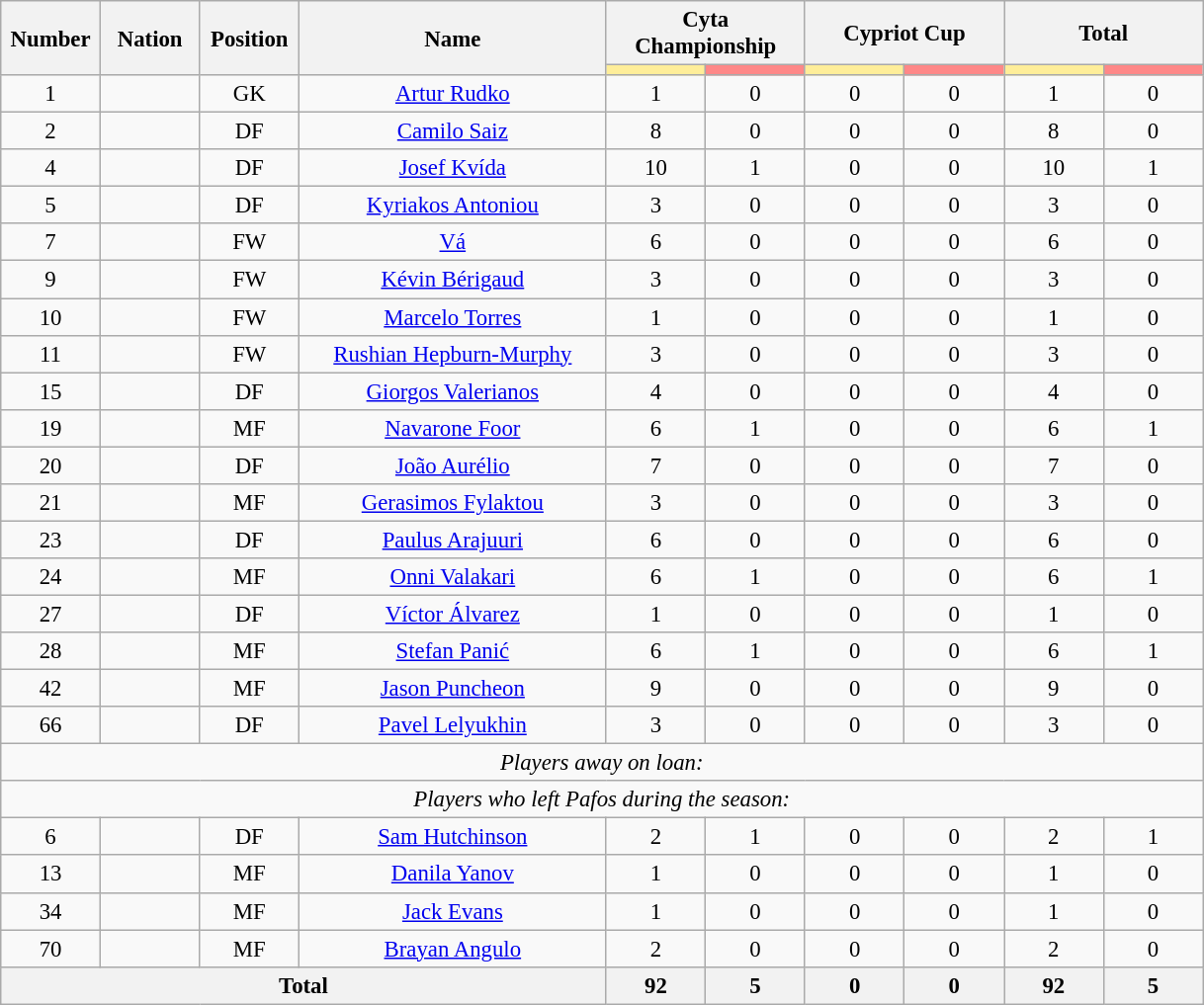<table class="wikitable" style="font-size: 95%; text-align: center;">
<tr>
<th rowspan=2 width=60>Number</th>
<th rowspan=2 width=60>Nation</th>
<th rowspan=2 width=60>Position</th>
<th rowspan=2 width=200>Name</th>
<th colspan=2>Cyta Championship</th>
<th colspan=2>Cypriot Cup</th>
<th colspan=2>Total</th>
</tr>
<tr>
<th style="width:60px; background:#fe9;"></th>
<th style="width:60px; background:#ff8888;"></th>
<th style="width:60px; background:#fe9;"></th>
<th style="width:60px; background:#ff8888;"></th>
<th style="width:60px; background:#fe9;"></th>
<th style="width:60px; background:#ff8888;"></th>
</tr>
<tr>
<td>1</td>
<td></td>
<td>GK</td>
<td><a href='#'>Artur Rudko</a></td>
<td>1</td>
<td>0</td>
<td>0</td>
<td>0</td>
<td>1</td>
<td>0</td>
</tr>
<tr>
<td>2</td>
<td></td>
<td>DF</td>
<td><a href='#'>Camilo Saiz</a></td>
<td>8</td>
<td>0</td>
<td>0</td>
<td>0</td>
<td>8</td>
<td>0</td>
</tr>
<tr>
<td>4</td>
<td></td>
<td>DF</td>
<td><a href='#'>Josef Kvída</a></td>
<td>10</td>
<td>1</td>
<td>0</td>
<td>0</td>
<td>10</td>
<td>1</td>
</tr>
<tr>
<td>5</td>
<td></td>
<td>DF</td>
<td><a href='#'>Kyriakos Antoniou</a></td>
<td>3</td>
<td>0</td>
<td>0</td>
<td>0</td>
<td>3</td>
<td>0</td>
</tr>
<tr>
<td>7</td>
<td></td>
<td>FW</td>
<td><a href='#'>Vá</a></td>
<td>6</td>
<td>0</td>
<td>0</td>
<td>0</td>
<td>6</td>
<td>0</td>
</tr>
<tr>
<td>9</td>
<td></td>
<td>FW</td>
<td><a href='#'>Kévin Bérigaud</a></td>
<td>3</td>
<td>0</td>
<td>0</td>
<td>0</td>
<td>3</td>
<td>0</td>
</tr>
<tr>
<td>10</td>
<td></td>
<td>FW</td>
<td><a href='#'>Marcelo Torres</a></td>
<td>1</td>
<td>0</td>
<td>0</td>
<td>0</td>
<td>1</td>
<td>0</td>
</tr>
<tr>
<td>11</td>
<td></td>
<td>FW</td>
<td><a href='#'>Rushian Hepburn-Murphy</a></td>
<td>3</td>
<td>0</td>
<td>0</td>
<td>0</td>
<td>3</td>
<td>0</td>
</tr>
<tr>
<td>15</td>
<td></td>
<td>DF</td>
<td><a href='#'>Giorgos Valerianos</a></td>
<td>4</td>
<td>0</td>
<td>0</td>
<td>0</td>
<td>4</td>
<td>0</td>
</tr>
<tr>
<td>19</td>
<td></td>
<td>MF</td>
<td><a href='#'>Navarone Foor</a></td>
<td>6</td>
<td>1</td>
<td>0</td>
<td>0</td>
<td>6</td>
<td>1</td>
</tr>
<tr>
<td>20</td>
<td></td>
<td>DF</td>
<td><a href='#'>João Aurélio</a></td>
<td>7</td>
<td>0</td>
<td>0</td>
<td>0</td>
<td>7</td>
<td>0</td>
</tr>
<tr>
<td>21</td>
<td></td>
<td>MF</td>
<td><a href='#'>Gerasimos Fylaktou</a></td>
<td>3</td>
<td>0</td>
<td>0</td>
<td>0</td>
<td>3</td>
<td>0</td>
</tr>
<tr>
<td>23</td>
<td></td>
<td>DF</td>
<td><a href='#'>Paulus Arajuuri</a></td>
<td>6</td>
<td>0</td>
<td>0</td>
<td>0</td>
<td>6</td>
<td>0</td>
</tr>
<tr>
<td>24</td>
<td></td>
<td>MF</td>
<td><a href='#'>Onni Valakari</a></td>
<td>6</td>
<td>1</td>
<td>0</td>
<td>0</td>
<td>6</td>
<td>1</td>
</tr>
<tr>
<td>27</td>
<td></td>
<td>DF</td>
<td><a href='#'>Víctor Álvarez</a></td>
<td>1</td>
<td>0</td>
<td>0</td>
<td>0</td>
<td>1</td>
<td>0</td>
</tr>
<tr>
<td>28</td>
<td></td>
<td>MF</td>
<td><a href='#'>Stefan Panić</a></td>
<td>6</td>
<td>1</td>
<td>0</td>
<td>0</td>
<td>6</td>
<td>1</td>
</tr>
<tr>
<td>42</td>
<td></td>
<td>MF</td>
<td><a href='#'>Jason Puncheon</a></td>
<td>9</td>
<td>0</td>
<td>0</td>
<td>0</td>
<td>9</td>
<td>0</td>
</tr>
<tr>
<td>66</td>
<td></td>
<td>DF</td>
<td><a href='#'>Pavel Lelyukhin</a></td>
<td>3</td>
<td>0</td>
<td>0</td>
<td>0</td>
<td>3</td>
<td>0</td>
</tr>
<tr>
<td colspan="13"><em>Players away on loan:</em></td>
</tr>
<tr>
<td colspan="13"><em>Players who left Pafos during the season:</em></td>
</tr>
<tr>
<td>6</td>
<td></td>
<td>DF</td>
<td><a href='#'>Sam Hutchinson</a></td>
<td>2</td>
<td>1</td>
<td>0</td>
<td>0</td>
<td>2</td>
<td>1</td>
</tr>
<tr>
<td>13</td>
<td></td>
<td>MF</td>
<td><a href='#'>Danila Yanov</a></td>
<td>1</td>
<td>0</td>
<td>0</td>
<td>0</td>
<td>1</td>
<td>0</td>
</tr>
<tr>
<td>34</td>
<td></td>
<td>MF</td>
<td><a href='#'>Jack Evans</a></td>
<td>1</td>
<td>0</td>
<td>0</td>
<td>0</td>
<td>1</td>
<td>0</td>
</tr>
<tr>
<td>70</td>
<td></td>
<td>MF</td>
<td><a href='#'>Brayan Angulo</a></td>
<td>2</td>
<td>0</td>
<td>0</td>
<td>0</td>
<td>2</td>
<td>0</td>
</tr>
<tr>
<th colspan=4>Total</th>
<th>92</th>
<th>5</th>
<th>0</th>
<th>0</th>
<th>92</th>
<th>5</th>
</tr>
</table>
